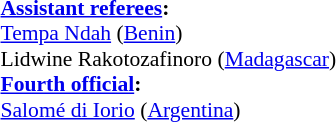<table width=50% style="font-size: 90%">
<tr>
<td><br><strong><a href='#'>Assistant referees</a>:</strong>
<br><a href='#'>Tempa Ndah</a> (<a href='#'>Benin</a>)
<br>Lidwine Rakotozafinoro (<a href='#'>Madagascar</a>)
<br><strong><a href='#'>Fourth official</a>:</strong>
<br><a href='#'>Salomé di Iorio</a> (<a href='#'>Argentina</a>)</td>
</tr>
</table>
